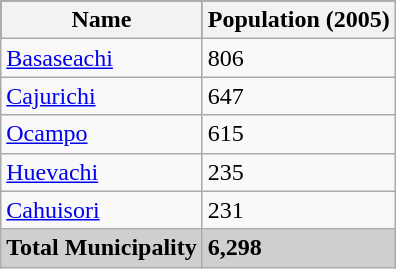<table class="wikitable">
<tr style="background:#000000; color:black;">
<th><strong>Name</strong></th>
<th><strong>Population (2005)</strong></th>
</tr>
<tr>
<td><a href='#'>Basaseachi</a></td>
<td>806</td>
</tr>
<tr>
<td><a href='#'>Cajurichi</a></td>
<td>647</td>
</tr>
<tr>
<td><a href='#'>Ocampo</a></td>
<td>615</td>
</tr>
<tr>
<td><a href='#'>Huevachi</a></td>
<td>235</td>
</tr>
<tr>
<td><a href='#'>Cahuisori</a></td>
<td>231</td>
</tr>
<tr style="background:#CFCFCF;">
<td><strong>Total Municipality</strong></td>
<td><strong>6,298</strong></td>
</tr>
</table>
